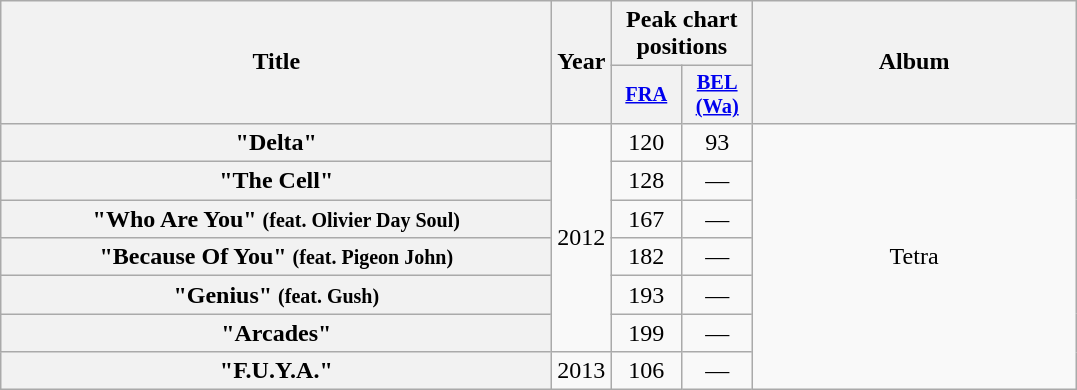<table class="wikitable plainrowheaders" style="text-align:center;">
<tr>
<th rowspan="2" scope="col" style="width:22.5em;">Title</th>
<th rowspan="2" scope="col" style="width:1em;">Year</th>
<th colspan="2" scope="col">Peak chart positions</th>
<th rowspan="2" scope="col" style="width:13em;">Album</th>
</tr>
<tr>
<th scope="col" style="width:3em;font-size:85%;"><a href='#'>FRA</a><br></th>
<th scope="col" style="width:3em;font-size:85%;"><a href='#'>BEL (Wa)</a><br></th>
</tr>
<tr>
<th scope="row">"Delta"</th>
<td rowspan="6">2012</td>
<td>120</td>
<td>93</td>
<td rowspan="7">Tetra</td>
</tr>
<tr>
<th scope="row">"The Cell"</th>
<td>128</td>
<td>—</td>
</tr>
<tr>
<th scope="row">"Who Are You" <small>(feat. Olivier Day Soul)</small></th>
<td>167</td>
<td>—</td>
</tr>
<tr>
<th scope="row">"Because Of You" <small>(feat. Pigeon John)</small></th>
<td>182</td>
<td>—</td>
</tr>
<tr>
<th scope="row">"Genius" <small>(feat. Gush)</small></th>
<td>193</td>
<td>—</td>
</tr>
<tr>
<th scope="row">"Arcades"</th>
<td>199</td>
<td>—</td>
</tr>
<tr>
<th scope="row">"F.U.Y.A."</th>
<td>2013</td>
<td>106</td>
<td>—</td>
</tr>
</table>
